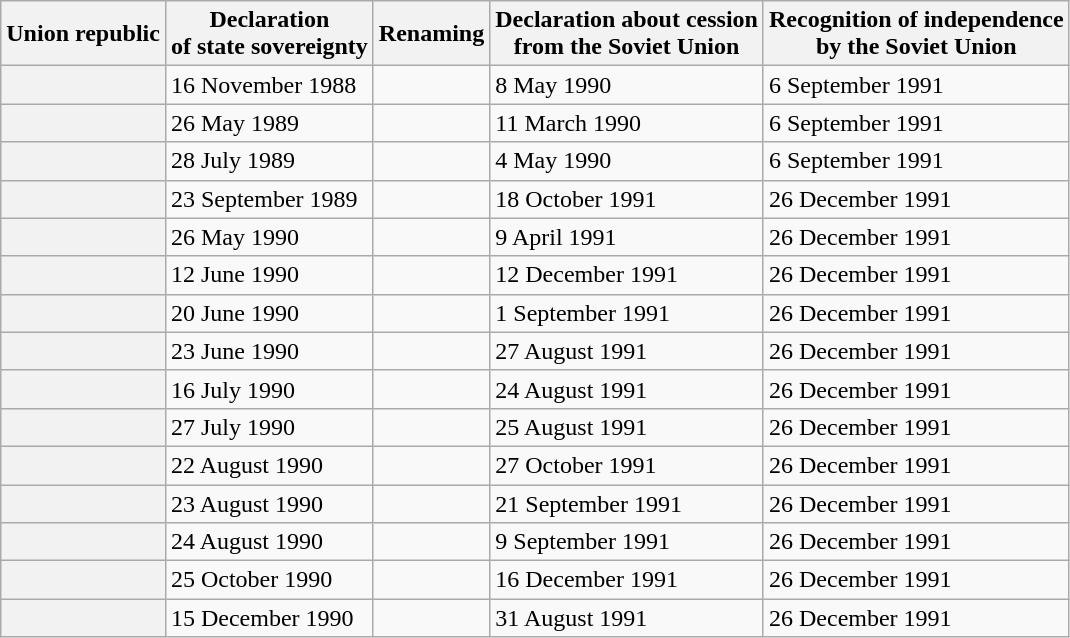<table class="wikitable">
<tr>
<th>Union republic</th>
<th>Declaration<br>of state sovereignty</th>
<th>Renaming</th>
<th>Declaration about cession<br>from the Soviet Union</th>
<th>Recognition of independence<br>by the Soviet Union</th>
</tr>
<tr>
<th></th>
<td>16 November 1988</td>
<td></td>
<td>8 May 1990</td>
<td>6 September 1991</td>
</tr>
<tr>
<th></th>
<td>26 May 1989</td>
<td></td>
<td>11 March 1990</td>
<td>6 September 1991</td>
</tr>
<tr>
<th></th>
<td>28 July 1989</td>
<td></td>
<td>4 May 1990</td>
<td>6 September 1991</td>
</tr>
<tr>
<th></th>
<td>23 September 1989</td>
<td></td>
<td>18 October 1991</td>
<td>26 December 1991</td>
</tr>
<tr>
<th></th>
<td>26 May 1990</td>
<td></td>
<td>9 April 1991</td>
<td>26 December 1991</td>
</tr>
<tr>
<th></th>
<td>12 June 1990</td>
<td></td>
<td>12 December 1991</td>
<td>26 December 1991</td>
</tr>
<tr>
<th></th>
<td>20 June 1990</td>
<td></td>
<td>1 September 1991</td>
<td>26 December 1991</td>
</tr>
<tr>
<th></th>
<td>23 June 1990</td>
<td></td>
<td>27 August 1991</td>
<td>26 December 1991</td>
</tr>
<tr>
<th></th>
<td>16 July 1990</td>
<td></td>
<td>24 August 1991</td>
<td>26 December 1991</td>
</tr>
<tr>
<th></th>
<td>27 July 1990</td>
<td></td>
<td>25 August 1991</td>
<td>26 December 1991</td>
</tr>
<tr>
<th></th>
<td>22 August 1990</td>
<td></td>
<td>27 October 1991</td>
<td>26 December 1991</td>
</tr>
<tr>
<th></th>
<td>23 August 1990</td>
<td></td>
<td>21 September 1991</td>
<td>26 December 1991</td>
</tr>
<tr>
<th></th>
<td>24 August 1990</td>
<td></td>
<td>9 September 1991</td>
<td>26 December 1991</td>
</tr>
<tr>
<th></th>
<td>25 October 1990</td>
<td></td>
<td>16 December 1991</td>
<td>26 December 1991</td>
</tr>
<tr>
<th></th>
<td>15 December 1990</td>
<td></td>
<td>31 August 1991</td>
<td>26 December 1991</td>
</tr>
</table>
